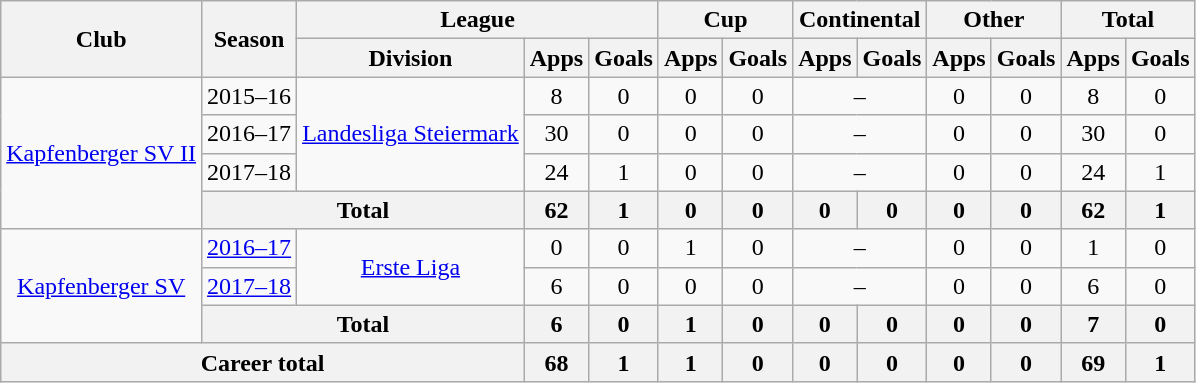<table class="wikitable" style="text-align: center">
<tr>
<th rowspan="2">Club</th>
<th rowspan="2">Season</th>
<th colspan="3">League</th>
<th colspan="2">Cup</th>
<th colspan="2">Continental</th>
<th colspan="2">Other</th>
<th colspan="2">Total</th>
</tr>
<tr>
<th>Division</th>
<th>Apps</th>
<th>Goals</th>
<th>Apps</th>
<th>Goals</th>
<th>Apps</th>
<th>Goals</th>
<th>Apps</th>
<th>Goals</th>
<th>Apps</th>
<th>Goals</th>
</tr>
<tr>
<td rowspan="4"><a href='#'>Kapfenberger SV II</a></td>
<td>2015–16</td>
<td rowspan="3"><a href='#'>Landesliga Steiermark</a></td>
<td>8</td>
<td>0</td>
<td>0</td>
<td>0</td>
<td colspan="2">–</td>
<td>0</td>
<td>0</td>
<td>8</td>
<td>0</td>
</tr>
<tr>
<td>2016–17</td>
<td>30</td>
<td>0</td>
<td>0</td>
<td>0</td>
<td colspan="2">–</td>
<td>0</td>
<td>0</td>
<td>30</td>
<td>0</td>
</tr>
<tr>
<td>2017–18</td>
<td>24</td>
<td>1</td>
<td>0</td>
<td>0</td>
<td colspan="2">–</td>
<td>0</td>
<td>0</td>
<td>24</td>
<td>1</td>
</tr>
<tr>
<th colspan=2>Total</th>
<th>62</th>
<th>1</th>
<th>0</th>
<th>0</th>
<th>0</th>
<th>0</th>
<th>0</th>
<th>0</th>
<th>62</th>
<th>1</th>
</tr>
<tr>
<td rowspan="3"><a href='#'>Kapfenberger SV</a></td>
<td><a href='#'>2016–17</a></td>
<td rowspan="2"><a href='#'>Erste Liga</a></td>
<td>0</td>
<td>0</td>
<td>1</td>
<td>0</td>
<td colspan="2">–</td>
<td>0</td>
<td>0</td>
<td>1</td>
<td>0</td>
</tr>
<tr>
<td><a href='#'>2017–18</a></td>
<td>6</td>
<td>0</td>
<td>0</td>
<td>0</td>
<td colspan="2">–</td>
<td>0</td>
<td>0</td>
<td>6</td>
<td>0</td>
</tr>
<tr>
<th colspan=2>Total</th>
<th>6</th>
<th>0</th>
<th>1</th>
<th>0</th>
<th>0</th>
<th>0</th>
<th>0</th>
<th>0</th>
<th>7</th>
<th>0</th>
</tr>
<tr>
<th colspan=3>Career total</th>
<th>68</th>
<th>1</th>
<th>1</th>
<th>0</th>
<th>0</th>
<th>0</th>
<th>0</th>
<th>0</th>
<th>69</th>
<th>1</th>
</tr>
</table>
